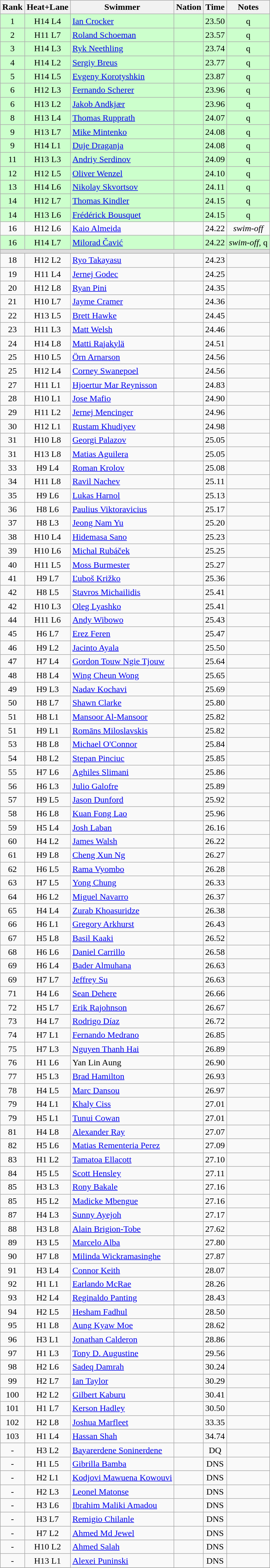<table class="wikitable sortable" style="text-align:center">
<tr>
<th>Rank</th>
<th>Heat+Lane</th>
<th>Swimmer</th>
<th>Nation</th>
<th>Time</th>
<th>Notes</th>
</tr>
<tr bgcolor=ccffcc>
<td>1</td>
<td>H14 L4</td>
<td align=left><a href='#'>Ian Crocker</a></td>
<td align=left></td>
<td>23.50</td>
<td>q</td>
</tr>
<tr bgcolor=ccffcc>
<td>2</td>
<td>H11 L7</td>
<td align=left><a href='#'>Roland Schoeman</a></td>
<td align=left></td>
<td>23.57</td>
<td>q</td>
</tr>
<tr bgcolor=ccffcc>
<td>3</td>
<td>H14 L3</td>
<td align=left><a href='#'>Ryk Neethling</a></td>
<td align=left></td>
<td>23.74</td>
<td>q</td>
</tr>
<tr bgcolor=ccffcc>
<td>4</td>
<td>H14 L2</td>
<td align=left><a href='#'>Sergiy Breus</a></td>
<td align=left></td>
<td>23.77</td>
<td>q</td>
</tr>
<tr bgcolor=ccffcc>
<td>5</td>
<td>H14 L5</td>
<td align=left><a href='#'>Evgeny Korotyshkin</a></td>
<td align=left></td>
<td>23.87</td>
<td>q</td>
</tr>
<tr bgcolor=ccffcc>
<td>6</td>
<td>H12 L3</td>
<td align=left><a href='#'>Fernando Scherer</a></td>
<td align=left></td>
<td>23.96</td>
<td>q</td>
</tr>
<tr bgcolor=ccffcc>
<td>6</td>
<td>H13 L2</td>
<td align=left><a href='#'>Jakob Andkjær</a></td>
<td align=left></td>
<td>23.96</td>
<td>q</td>
</tr>
<tr bgcolor=ccffcc>
<td>8</td>
<td>H13 L4</td>
<td align=left><a href='#'>Thomas Rupprath</a></td>
<td align=left></td>
<td>24.07</td>
<td>q</td>
</tr>
<tr bgcolor=ccffcc>
<td>9</td>
<td>H13 L7</td>
<td align=left><a href='#'>Mike Mintenko</a></td>
<td align=left></td>
<td>24.08</td>
<td>q</td>
</tr>
<tr bgcolor=ccffcc>
<td>9</td>
<td>H14 L1</td>
<td align=left><a href='#'>Duje Draganja</a></td>
<td align=left></td>
<td>24.08</td>
<td>q</td>
</tr>
<tr bgcolor=ccffcc>
<td>11</td>
<td>H13 L3</td>
<td align=left><a href='#'>Andriy Serdinov</a></td>
<td align=left></td>
<td>24.09</td>
<td>q</td>
</tr>
<tr bgcolor=ccffcc>
<td>12</td>
<td>H12 L5</td>
<td align=left><a href='#'>Oliver Wenzel</a></td>
<td align=left></td>
<td>24.10</td>
<td>q</td>
</tr>
<tr bgcolor=ccffcc>
<td>13</td>
<td>H14 L6</td>
<td align=left><a href='#'>Nikolay Skvortsov</a></td>
<td align=left></td>
<td>24.11</td>
<td>q</td>
</tr>
<tr bgcolor=ccffcc>
<td>14</td>
<td>H12 L7</td>
<td align=left><a href='#'>Thomas Kindler</a></td>
<td align=left></td>
<td>24.15</td>
<td>q</td>
</tr>
<tr bgcolor=ccffcc>
<td>14</td>
<td>H13 L6</td>
<td align=left><a href='#'>Frédérick Bousquet</a></td>
<td align=left></td>
<td>24.15</td>
<td>q</td>
</tr>
<tr>
<td>16</td>
<td>H12 L6</td>
<td align=left><a href='#'>Kaio Almeida</a></td>
<td align=left></td>
<td>24.22</td>
<td><em>swim-off</em></td>
</tr>
<tr bgcolor=ccffcc>
<td>16</td>
<td>H14 L7</td>
<td align=left><a href='#'>Milorad Čavić</a></td>
<td align=left></td>
<td>24.22</td>
<td><em>swim-off</em>, q</td>
</tr>
<tr bgcolor=#DDDDDD>
<td colspan=7></td>
</tr>
<tr>
<td>18</td>
<td>H12 L2</td>
<td align=left><a href='#'>Ryo Takayasu</a></td>
<td align=left></td>
<td>24.23</td>
<td></td>
</tr>
<tr>
<td>19</td>
<td>H11 L4</td>
<td align=left><a href='#'>Jernej Godec</a></td>
<td align=left></td>
<td>24.25</td>
<td></td>
</tr>
<tr>
<td>20</td>
<td>H12 L8</td>
<td align=left><a href='#'>Ryan Pini</a></td>
<td align=left></td>
<td>24.35</td>
<td></td>
</tr>
<tr>
<td>21</td>
<td>H10 L7</td>
<td align=left><a href='#'>Jayme Cramer</a></td>
<td align=left></td>
<td>24.36</td>
<td></td>
</tr>
<tr>
<td>22</td>
<td>H13 L5</td>
<td align=left><a href='#'>Brett Hawke</a></td>
<td align=left></td>
<td>24.45</td>
<td></td>
</tr>
<tr>
<td>23</td>
<td>H11 L3</td>
<td align=left><a href='#'>Matt Welsh</a></td>
<td align=left></td>
<td>24.46</td>
<td></td>
</tr>
<tr>
<td>24</td>
<td>H14 L8</td>
<td align=left><a href='#'>Matti Rajakylä</a></td>
<td align=left></td>
<td>24.51</td>
<td></td>
</tr>
<tr>
<td>25</td>
<td>H10 L5</td>
<td align=left><a href='#'>Örn Arnarson</a></td>
<td align=left></td>
<td>24.56</td>
<td></td>
</tr>
<tr>
<td>25</td>
<td>H12 L4</td>
<td align=left><a href='#'>Corney Swanepoel</a></td>
<td align=left></td>
<td>24.56</td>
<td></td>
</tr>
<tr>
<td>27</td>
<td>H11 L1</td>
<td align=left><a href='#'>Hjoertur Mar Reynisson</a></td>
<td align=left></td>
<td>24.83</td>
<td></td>
</tr>
<tr>
<td>28</td>
<td>H10 L1</td>
<td align=left><a href='#'>Jose Mafio</a></td>
<td align=left></td>
<td>24.90</td>
<td></td>
</tr>
<tr>
<td>29</td>
<td>H11 L2</td>
<td align=left><a href='#'>Jernej Mencinger</a></td>
<td align=left></td>
<td>24.96</td>
<td></td>
</tr>
<tr>
<td>30</td>
<td>H12 L1</td>
<td align=left><a href='#'>Rustam Khudiyev</a></td>
<td align=left></td>
<td>24.98</td>
<td></td>
</tr>
<tr>
<td>31</td>
<td>H10 L8</td>
<td align=left><a href='#'>Georgi Palazov</a></td>
<td align=left></td>
<td>25.05</td>
<td></td>
</tr>
<tr>
<td>31</td>
<td>H13 L8</td>
<td align=left><a href='#'>Matias Aguilera</a></td>
<td align=left></td>
<td>25.05</td>
<td></td>
</tr>
<tr>
<td>33</td>
<td>H9 L4</td>
<td align=left><a href='#'>Roman Krolov</a></td>
<td align=left></td>
<td>25.08</td>
<td></td>
</tr>
<tr>
<td>34</td>
<td>H11 L8</td>
<td align=left><a href='#'>Ravil Nachev</a></td>
<td align=left></td>
<td>25.11</td>
<td></td>
</tr>
<tr>
<td>35</td>
<td>H9 L6</td>
<td align=left><a href='#'>Lukas Harnol</a></td>
<td align=left></td>
<td>25.13</td>
<td></td>
</tr>
<tr>
<td>36</td>
<td>H8 L6</td>
<td align=left><a href='#'>Paulius Viktoravicius</a></td>
<td align=left></td>
<td>25.17</td>
<td></td>
</tr>
<tr>
<td>37</td>
<td>H8 L3</td>
<td align=left><a href='#'>Jeong Nam Yu</a></td>
<td align=left></td>
<td>25.20</td>
<td></td>
</tr>
<tr>
<td>38</td>
<td>H10 L4</td>
<td align=left><a href='#'>Hidemasa Sano</a></td>
<td align=left></td>
<td>25.23</td>
<td></td>
</tr>
<tr>
<td>39</td>
<td>H10 L6</td>
<td align=left><a href='#'>Michal Rubáček</a></td>
<td align=left></td>
<td>25.25</td>
<td></td>
</tr>
<tr>
<td>40</td>
<td>H11 L5</td>
<td align=left><a href='#'>Moss Burmester</a></td>
<td align=left></td>
<td>25.27</td>
<td></td>
</tr>
<tr>
<td>41</td>
<td>H9 L7</td>
<td align=left><a href='#'>Ľuboš Križko</a></td>
<td align=left></td>
<td>25.36</td>
<td></td>
</tr>
<tr>
<td>42</td>
<td>H8 L5</td>
<td align=left><a href='#'>Stavros Michailidis</a></td>
<td align=left></td>
<td>25.41</td>
<td></td>
</tr>
<tr>
<td>42</td>
<td>H10 L3</td>
<td align=left><a href='#'>Oleg Lyashko</a></td>
<td align=left></td>
<td>25.41</td>
<td></td>
</tr>
<tr>
<td>44</td>
<td>H11 L6</td>
<td align=left><a href='#'>Andy Wibowo</a></td>
<td align=left></td>
<td>25.43</td>
<td></td>
</tr>
<tr>
<td>45</td>
<td>H6 L7</td>
<td align=left><a href='#'>Erez Feren</a></td>
<td align=left></td>
<td>25.47</td>
<td></td>
</tr>
<tr>
<td>46</td>
<td>H9 L2</td>
<td align=left><a href='#'>Jacinto Ayala</a></td>
<td align=left></td>
<td>25.50</td>
<td></td>
</tr>
<tr>
<td>47</td>
<td>H7 L4</td>
<td align=left><a href='#'>Gordon Touw Ngie Tjouw</a></td>
<td align=left></td>
<td>25.64</td>
<td></td>
</tr>
<tr>
<td>48</td>
<td>H8 L4</td>
<td align=left><a href='#'>Wing Cheun Wong</a></td>
<td align=left></td>
<td>25.65</td>
<td></td>
</tr>
<tr>
<td>49</td>
<td>H9 L3</td>
<td align=left><a href='#'>Nadav Kochavi</a></td>
<td align=left></td>
<td>25.69</td>
<td></td>
</tr>
<tr>
<td>50</td>
<td>H8 L7</td>
<td align=left><a href='#'>Shawn Clarke</a></td>
<td align=left></td>
<td>25.80</td>
<td></td>
</tr>
<tr>
<td>51</td>
<td>H8 L1</td>
<td align=left><a href='#'>Mansoor Al-Mansoor</a></td>
<td align=left></td>
<td>25.82</td>
<td></td>
</tr>
<tr>
<td>51</td>
<td>H9 L1</td>
<td align=left><a href='#'>Romāns Miloslavskis</a></td>
<td align=left></td>
<td>25.82</td>
<td></td>
</tr>
<tr>
<td>53</td>
<td>H8 L8</td>
<td align=left><a href='#'>Michael O'Connor</a></td>
<td align=left></td>
<td>25.84</td>
<td></td>
</tr>
<tr>
<td>54</td>
<td>H8 L2</td>
<td align=left><a href='#'>Stepan Pinciuc</a></td>
<td align=left></td>
<td>25.85</td>
<td></td>
</tr>
<tr>
<td>55</td>
<td>H7 L6</td>
<td align=left><a href='#'>Aghiles Slimani</a></td>
<td align=left></td>
<td>25.86</td>
<td></td>
</tr>
<tr>
<td>56</td>
<td>H6 L3</td>
<td align=left><a href='#'>Julio Galofre</a></td>
<td align=left></td>
<td>25.89</td>
<td></td>
</tr>
<tr>
<td>57</td>
<td>H9 L5</td>
<td align=left><a href='#'>Jason Dunford</a></td>
<td align=left></td>
<td>25.92</td>
<td></td>
</tr>
<tr>
<td>58</td>
<td>H6 L8</td>
<td align=left><a href='#'>Kuan Fong Lao</a></td>
<td align=left></td>
<td>25.96</td>
<td></td>
</tr>
<tr>
<td>59</td>
<td>H5 L4</td>
<td align=left><a href='#'>Josh Laban</a></td>
<td align=left></td>
<td>26.16</td>
<td></td>
</tr>
<tr>
<td>60</td>
<td>H4 L2</td>
<td align=left><a href='#'>James Walsh</a></td>
<td align=left></td>
<td>26.22</td>
<td></td>
</tr>
<tr>
<td>61</td>
<td>H9 L8</td>
<td align=left><a href='#'>Cheng Xun Ng</a></td>
<td align=left></td>
<td>26.27</td>
<td></td>
</tr>
<tr>
<td>62</td>
<td>H6 L5</td>
<td align=left><a href='#'>Rama Vyombo</a></td>
<td align=left></td>
<td>26.28</td>
<td></td>
</tr>
<tr>
<td>63</td>
<td>H7 L5</td>
<td align=left><a href='#'>Yong Chung</a></td>
<td align=left></td>
<td>26.33</td>
<td></td>
</tr>
<tr>
<td>64</td>
<td>H6 L2</td>
<td align=left><a href='#'>Miguel Navarro</a></td>
<td align=left></td>
<td>26.37</td>
<td></td>
</tr>
<tr>
<td>65</td>
<td>H4 L4</td>
<td align=left><a href='#'>Zurab Khoasuridze</a></td>
<td align=left></td>
<td>26.38</td>
<td></td>
</tr>
<tr>
<td>66</td>
<td>H6 L1</td>
<td align=left><a href='#'>Gregory Arkhurst</a></td>
<td align=left></td>
<td>26.43</td>
<td></td>
</tr>
<tr>
<td>67</td>
<td>H5 L8</td>
<td align=left><a href='#'>Basil Kaaki</a></td>
<td align=left></td>
<td>26.52</td>
<td></td>
</tr>
<tr>
<td>68</td>
<td>H6 L6</td>
<td align=left><a href='#'>Daniel Carrillo</a></td>
<td align=left></td>
<td>26.58</td>
<td></td>
</tr>
<tr>
<td>69</td>
<td>H6 L4</td>
<td align=left><a href='#'>Bader Almuhana</a></td>
<td align=left></td>
<td>26.63</td>
<td></td>
</tr>
<tr>
<td>69</td>
<td>H7 L7</td>
<td align=left><a href='#'>Jeffrey Su</a></td>
<td align=left></td>
<td>26.63</td>
<td></td>
</tr>
<tr>
<td>71</td>
<td>H4 L6</td>
<td align=left><a href='#'>Sean Dehere</a></td>
<td align=left></td>
<td>26.66</td>
<td></td>
</tr>
<tr>
<td>72</td>
<td>H5 L7</td>
<td align=left><a href='#'>Erik Rajohnson</a></td>
<td align=left></td>
<td>26.67</td>
<td></td>
</tr>
<tr>
<td>73</td>
<td>H4 L7</td>
<td align=left><a href='#'>Rodrigo Díaz</a></td>
<td align=left></td>
<td>26.72</td>
<td></td>
</tr>
<tr>
<td>74</td>
<td>H7 L1</td>
<td align=left><a href='#'>Fernando Medrano</a></td>
<td align=left></td>
<td>26.85</td>
<td></td>
</tr>
<tr>
<td>75</td>
<td>H7 L3</td>
<td align=left><a href='#'>Nguyen Thanh Hai</a></td>
<td align=left></td>
<td>26.89</td>
<td></td>
</tr>
<tr>
<td>76</td>
<td>H1 L6</td>
<td align=left>Yan Lin Aung</td>
<td align=left></td>
<td>26.90</td>
<td></td>
</tr>
<tr>
<td>77</td>
<td>H5 L3</td>
<td align=left><a href='#'>Brad Hamilton</a></td>
<td align=left></td>
<td>26.93</td>
<td></td>
</tr>
<tr>
<td>78</td>
<td>H4 L5</td>
<td align=left><a href='#'>Marc Dansou</a></td>
<td align=left></td>
<td>26.97</td>
<td></td>
</tr>
<tr>
<td>79</td>
<td>H4 L1</td>
<td align=left><a href='#'>Khaly Ciss</a></td>
<td align=left></td>
<td>27.01</td>
<td></td>
</tr>
<tr>
<td>79</td>
<td>H5 L1</td>
<td align=left><a href='#'>Tunui Cowan</a></td>
<td align=left></td>
<td>27.01</td>
<td></td>
</tr>
<tr>
<td>81</td>
<td>H4 L8</td>
<td align=left><a href='#'>Alexander Ray</a></td>
<td align=left></td>
<td>27.07</td>
<td></td>
</tr>
<tr>
<td>82</td>
<td>H5 L6</td>
<td align=left><a href='#'>Matias Rementeria Perez</a></td>
<td align=left></td>
<td>27.09</td>
<td></td>
</tr>
<tr>
<td>83</td>
<td>H1 L2</td>
<td align=left><a href='#'>Tamatoa Ellacott</a></td>
<td align=left></td>
<td>27.10</td>
<td></td>
</tr>
<tr>
<td>84</td>
<td>H5 L5</td>
<td align=left><a href='#'>Scott Hensley</a></td>
<td align=left></td>
<td>27.11</td>
<td></td>
</tr>
<tr>
<td>85</td>
<td>H3 L3</td>
<td align=left><a href='#'>Rony Bakale</a></td>
<td align=left></td>
<td>27.16</td>
<td></td>
</tr>
<tr>
<td>85</td>
<td>H5 L2</td>
<td align=left><a href='#'>Madicke Mbengue</a></td>
<td align=left></td>
<td>27.16</td>
<td></td>
</tr>
<tr>
<td>87</td>
<td>H4 L3</td>
<td align=left><a href='#'>Sunny Ayejoh</a></td>
<td align=left></td>
<td>27.17</td>
<td></td>
</tr>
<tr>
<td>88</td>
<td>H3 L8</td>
<td align=left><a href='#'>Alain Brigion-Tobe</a></td>
<td align=left></td>
<td>27.62</td>
<td></td>
</tr>
<tr>
<td>89</td>
<td>H3 L5</td>
<td align=left><a href='#'>Marcelo Alba</a></td>
<td align=left></td>
<td>27.80</td>
<td></td>
</tr>
<tr>
<td>90</td>
<td>H7 L8</td>
<td align=left><a href='#'>Milinda Wickramasinghe</a></td>
<td align=left></td>
<td>27.87</td>
<td></td>
</tr>
<tr>
<td>91</td>
<td>H3 L4</td>
<td align=left><a href='#'>Connor Keith</a></td>
<td align=left></td>
<td>28.07</td>
<td></td>
</tr>
<tr>
<td>92</td>
<td>H1 L1</td>
<td align=left><a href='#'>Earlando McRae</a></td>
<td align=left></td>
<td>28.26</td>
<td></td>
</tr>
<tr>
<td>93</td>
<td>H2 L4</td>
<td align=left><a href='#'>Reginaldo Panting</a></td>
<td align=left></td>
<td>28.43</td>
<td></td>
</tr>
<tr>
<td>94</td>
<td>H2 L5</td>
<td align=left><a href='#'>Hesham Fadhul</a></td>
<td align=left></td>
<td>28.50</td>
<td></td>
</tr>
<tr>
<td>95</td>
<td>H1 L8</td>
<td align=left><a href='#'>Aung Kyaw Moe</a></td>
<td align=left></td>
<td>28.62</td>
<td></td>
</tr>
<tr>
<td>96</td>
<td>H3 L1</td>
<td align=left><a href='#'>Jonathan Calderon</a></td>
<td align=left></td>
<td>28.86</td>
<td></td>
</tr>
<tr>
<td>97</td>
<td>H1 L3</td>
<td align=left><a href='#'>Tony D. Augustine</a></td>
<td align=left></td>
<td>29.56</td>
<td></td>
</tr>
<tr>
<td>98</td>
<td>H2 L6</td>
<td align=left><a href='#'>Sadeq Damrah</a></td>
<td align=left></td>
<td>30.24</td>
<td></td>
</tr>
<tr>
<td>99</td>
<td>H2 L7</td>
<td align=left><a href='#'>Ian Taylor</a></td>
<td align=left></td>
<td>30.29</td>
<td></td>
</tr>
<tr>
<td>100</td>
<td>H2 L2</td>
<td align=left><a href='#'>Gilbert Kaburu</a></td>
<td align=left></td>
<td>30.41</td>
<td></td>
</tr>
<tr>
<td>101</td>
<td>H1 L7</td>
<td align=left><a href='#'>Kerson Hadley</a></td>
<td align=left></td>
<td>30.50</td>
<td></td>
</tr>
<tr>
<td>102</td>
<td>H2 L8</td>
<td align=left><a href='#'>Joshua Marfleet</a></td>
<td align=left></td>
<td>33.35</td>
<td></td>
</tr>
<tr>
<td>103</td>
<td>H1 L4</td>
<td align=left><a href='#'>Hassan Shah</a></td>
<td align=left></td>
<td>34.74</td>
<td></td>
</tr>
<tr>
<td>-</td>
<td>H3 L2</td>
<td align=left><a href='#'>Bayarerdene Soninerdene</a></td>
<td align=left></td>
<td>DQ</td>
<td></td>
</tr>
<tr>
<td>-</td>
<td>H1 L5</td>
<td align=left><a href='#'>Gibrilla Bamba</a></td>
<td align=left></td>
<td>DNS</td>
<td></td>
</tr>
<tr>
<td>-</td>
<td>H2 L1</td>
<td align=left><a href='#'>Kodjovi Mawuena Kowouvi</a></td>
<td align=left></td>
<td>DNS</td>
<td></td>
</tr>
<tr>
<td>-</td>
<td>H2 L3</td>
<td align=left><a href='#'>Leonel Matonse</a></td>
<td align=left></td>
<td>DNS</td>
<td></td>
</tr>
<tr>
<td>-</td>
<td>H3 L6</td>
<td align=left><a href='#'>Ibrahim Maliki Amadou</a></td>
<td align=left></td>
<td>DNS</td>
<td></td>
</tr>
<tr>
<td>-</td>
<td>H3 L7</td>
<td align=left><a href='#'>Remigio Chilanle</a></td>
<td align=left></td>
<td>DNS</td>
<td></td>
</tr>
<tr>
<td>-</td>
<td>H7 L2</td>
<td align=left><a href='#'>Ahmed Md Jewel</a></td>
<td align=left></td>
<td>DNS</td>
<td></td>
</tr>
<tr>
<td>-</td>
<td>H10 L2</td>
<td align=left><a href='#'>Ahmed Salah</a></td>
<td align=left></td>
<td>DNS</td>
<td></td>
</tr>
<tr>
<td>-</td>
<td>H13 L1</td>
<td align=left><a href='#'>Alexei Puninski</a></td>
<td align=left></td>
<td>DNS</td>
<td></td>
</tr>
<tr>
</tr>
</table>
